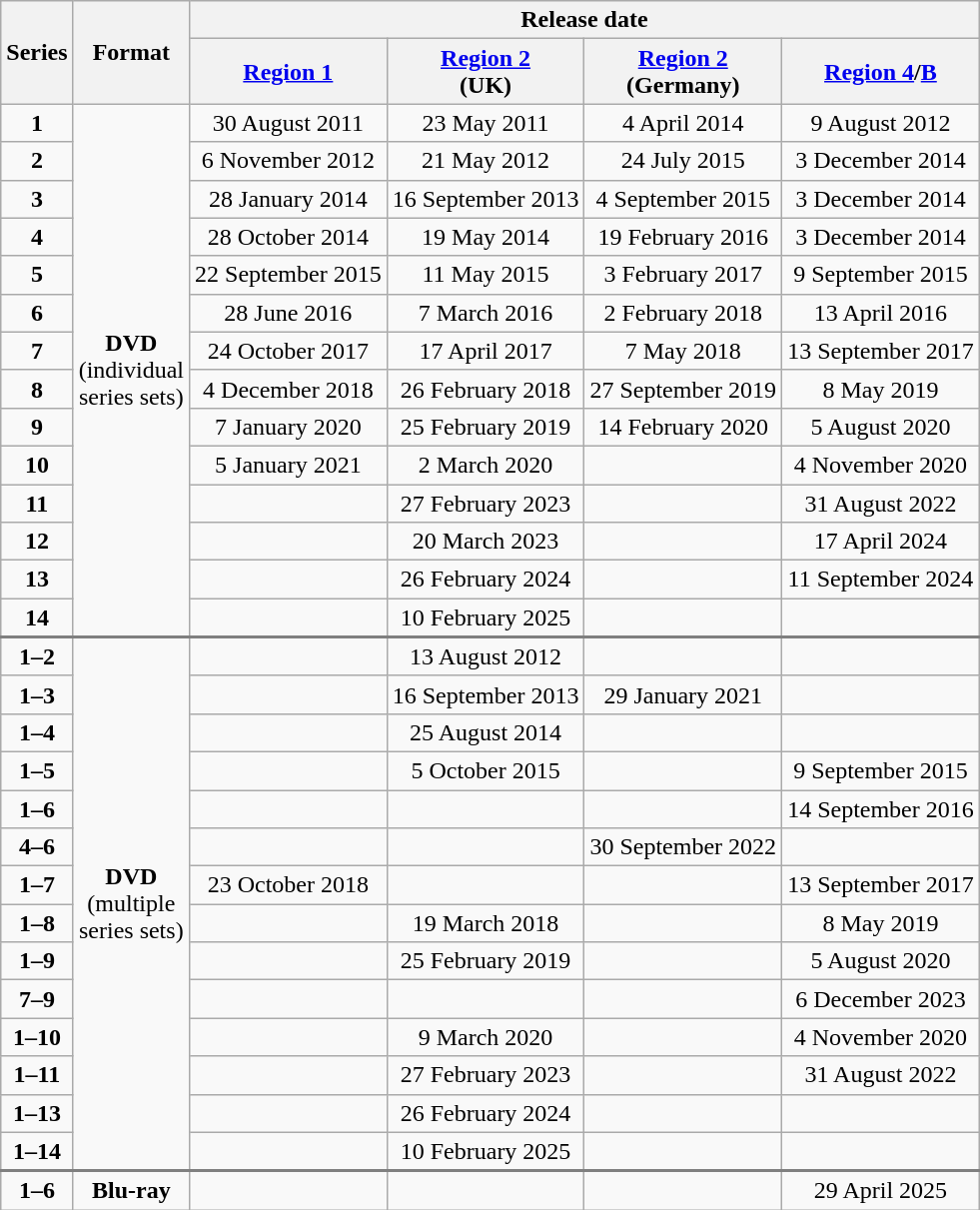<table class="wikitable" style="text-align:center;">
<tr>
<th rowspan="2">Series</th>
<th rowspan="2">Format</th>
<th colspan="4">Release date</th>
</tr>
<tr>
<th><a href='#'>Region 1</a></th>
<th><a href='#'>Region 2</a><br>(UK)</th>
<th><a href='#'>Region 2</a><br>(Germany)</th>
<th><a href='#'>Region 4</a>/<a href='#'>B</a></th>
</tr>
<tr>
<td><strong>1</strong></td>
<td rowspan="14"><strong>DVD</strong><br>(individual<br>series sets)</td>
<td>30 August 2011</td>
<td>23 May 2011</td>
<td>4 April 2014</td>
<td>9 August 2012</td>
</tr>
<tr>
<td><strong>2</strong></td>
<td>6 November 2012</td>
<td>21 May 2012</td>
<td>24 July 2015</td>
<td>3 December 2014</td>
</tr>
<tr>
<td><strong>3</strong></td>
<td>28 January 2014</td>
<td>16 September 2013</td>
<td>4 September 2015</td>
<td>3 December 2014</td>
</tr>
<tr>
<td><strong>4</strong></td>
<td>28 October 2014</td>
<td>19 May 2014</td>
<td>19 February 2016</td>
<td>3 December 2014</td>
</tr>
<tr>
<td><strong>5</strong></td>
<td>22 September 2015</td>
<td>11 May 2015</td>
<td>3 February 2017</td>
<td>9 September 2015</td>
</tr>
<tr>
<td><strong>6</strong></td>
<td>28 June 2016</td>
<td>7 March 2016</td>
<td>2 February 2018</td>
<td>13 April 2016</td>
</tr>
<tr>
<td><strong>7</strong></td>
<td>24 October 2017</td>
<td>17 April 2017</td>
<td>7 May 2018</td>
<td>13 September 2017</td>
</tr>
<tr>
<td><strong>8</strong></td>
<td>4 December 2018</td>
<td>26 February 2018</td>
<td>27 September 2019</td>
<td>8 May 2019</td>
</tr>
<tr>
<td><strong>9</strong></td>
<td>7 January 2020</td>
<td>25 February 2019</td>
<td>14 February 2020</td>
<td>5 August 2020</td>
</tr>
<tr>
<td><strong>10</strong></td>
<td>5 January 2021</td>
<td>2 March 2020</td>
<td></td>
<td>4 November 2020</td>
</tr>
<tr>
<td><strong>11</strong></td>
<td></td>
<td>27 February 2023</td>
<td></td>
<td>31 August 2022</td>
</tr>
<tr>
<td><strong>12</strong></td>
<td></td>
<td>20 March 2023</td>
<td></td>
<td>17 April 2024</td>
</tr>
<tr>
<td><strong>13</strong></td>
<td></td>
<td>26 February 2024</td>
<td></td>
<td>11 September 2024</td>
</tr>
<tr>
<td><strong>14</strong></td>
<td></td>
<td>10 February 2025</td>
<td></td>
<td></td>
</tr>
<tr style="border-top:2px solid gray;">
<td><strong>1–2</strong></td>
<td rowspan="14"><strong>DVD</strong><br>(multiple<br>series sets)</td>
<td></td>
<td>13 August 2012</td>
<td></td>
<td></td>
</tr>
<tr>
<td><strong>1–3</strong></td>
<td></td>
<td>16 September 2013</td>
<td>29 January 2021</td>
<td></td>
</tr>
<tr>
<td><strong>1–4</strong></td>
<td></td>
<td>25 August 2014</td>
<td></td>
<td></td>
</tr>
<tr>
<td><strong>1–5</strong></td>
<td></td>
<td>5 October 2015</td>
<td></td>
<td>9 September 2015</td>
</tr>
<tr>
<td><strong>1–6</strong></td>
<td></td>
<td></td>
<td></td>
<td>14 September 2016</td>
</tr>
<tr>
<td><strong>4–6</strong></td>
<td></td>
<td></td>
<td>30 September 2022</td>
<td></td>
</tr>
<tr>
<td><strong>1–7</strong></td>
<td>23 October 2018</td>
<td></td>
<td></td>
<td>13 September 2017</td>
</tr>
<tr>
<td><strong>1–8</strong></td>
<td></td>
<td>19 March 2018</td>
<td></td>
<td>8 May 2019</td>
</tr>
<tr>
<td><strong>1–9</strong></td>
<td></td>
<td>25 February 2019</td>
<td></td>
<td>5 August 2020</td>
</tr>
<tr>
<td><strong>7–9</strong></td>
<td></td>
<td></td>
<td></td>
<td>6 December 2023</td>
</tr>
<tr>
<td><strong>1–10</strong></td>
<td></td>
<td>9 March 2020</td>
<td></td>
<td>4 November 2020</td>
</tr>
<tr>
<td><strong>1–11</strong></td>
<td></td>
<td>27 February 2023</td>
<td></td>
<td>31 August 2022</td>
</tr>
<tr>
<td><strong>1–13</strong></td>
<td></td>
<td>26 February 2024</td>
<td></td>
<td></td>
</tr>
<tr>
<td><strong>1–14</strong></td>
<td></td>
<td>10 February 2025</td>
<td></td>
<td></td>
</tr>
<tr style="border-top:2px solid gray;">
<td><strong>1–6</strong></td>
<td><strong>Blu-ray</strong></td>
<td></td>
<td></td>
<td></td>
<td>29 April 2025</td>
</tr>
</table>
